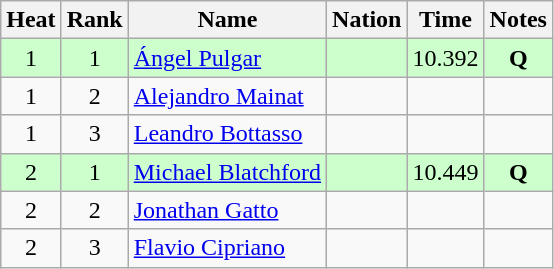<table class="wikitable sortable" style="text-align:center">
<tr>
<th>Heat</th>
<th>Rank</th>
<th>Name</th>
<th>Nation</th>
<th>Time</th>
<th>Notes</th>
</tr>
<tr bgcolor=ccffcc>
<td>1</td>
<td>1</td>
<td align=left><a href='#'>Ángel Pulgar</a></td>
<td align=left></td>
<td>10.392</td>
<td><strong>Q</strong></td>
</tr>
<tr>
<td>1</td>
<td>2</td>
<td align=left><a href='#'>Alejandro Mainat</a></td>
<td align=left></td>
<td></td>
<td></td>
</tr>
<tr>
<td>1</td>
<td>3</td>
<td align=left><a href='#'>Leandro Bottasso</a></td>
<td align=left></td>
<td></td>
<td></td>
</tr>
<tr bgcolor=ccffcc>
<td>2</td>
<td>1</td>
<td align=left><a href='#'>Michael Blatchford</a></td>
<td align=left></td>
<td>10.449</td>
<td><strong>Q</strong></td>
</tr>
<tr>
<td>2</td>
<td>2</td>
<td align=left><a href='#'>Jonathan Gatto</a></td>
<td align=left></td>
<td></td>
<td></td>
</tr>
<tr>
<td>2</td>
<td>3</td>
<td align=left><a href='#'>Flavio Cipriano</a></td>
<td align=left></td>
<td></td>
<td></td>
</tr>
</table>
